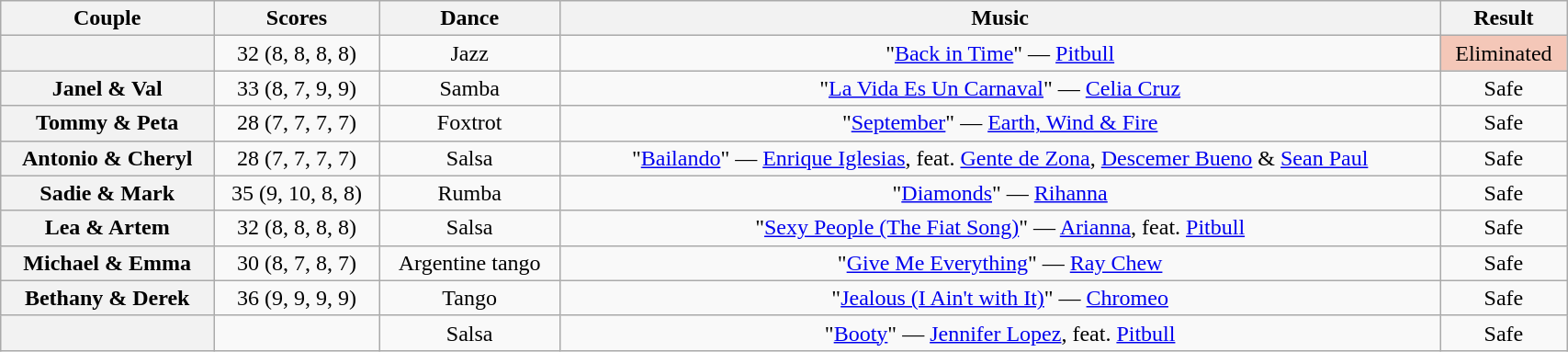<table class="wikitable sortable" style="text-align:center; width:90%">
<tr>
<th scope="col">Couple</th>
<th scope="col">Scores</th>
<th scope="col" class="unsortable">Dance</th>
<th scope="col" class="unsortable">Music</th>
<th scope="col" class="unsortable">Result</th>
</tr>
<tr>
<th scope="row"></th>
<td>32 (8, 8, 8, 8)</td>
<td>Jazz</td>
<td>"<a href='#'>Back in Time</a>" — <a href='#'>Pitbull</a></td>
<td bgcolor=f4c7b8>Eliminated</td>
</tr>
<tr>
<th scope="row">Janel & Val</th>
<td>33 (8, 7, 9, 9)</td>
<td>Samba</td>
<td>"<a href='#'>La Vida Es Un Carnaval</a>" — <a href='#'>Celia Cruz</a></td>
<td>Safe</td>
</tr>
<tr>
<th scope="row">Tommy & Peta</th>
<td>28 (7, 7, 7, 7)</td>
<td>Foxtrot</td>
<td>"<a href='#'>September</a>" — <a href='#'>Earth, Wind & Fire</a></td>
<td>Safe</td>
</tr>
<tr>
<th scope="row">Antonio & Cheryl</th>
<td>28 (7, 7, 7, 7)</td>
<td>Salsa</td>
<td>"<a href='#'>Bailando</a>" — <a href='#'>Enrique Iglesias</a>, feat. <a href='#'>Gente de Zona</a>, <a href='#'>Descemer Bueno</a> & <a href='#'>Sean Paul</a></td>
<td>Safe</td>
</tr>
<tr>
<th scope="row">Sadie & Mark</th>
<td>35 (9, 10, 8, 8)</td>
<td>Rumba</td>
<td>"<a href='#'>Diamonds</a>" — <a href='#'>Rihanna</a></td>
<td>Safe</td>
</tr>
<tr>
<th scope="row">Lea & Artem</th>
<td>32 (8, 8, 8, 8)</td>
<td>Salsa</td>
<td>"<a href='#'>Sexy People (The Fiat Song)</a>" — <a href='#'>Arianna</a>, feat. <a href='#'>Pitbull</a></td>
<td>Safe</td>
</tr>
<tr>
<th scope="row">Michael & Emma</th>
<td>30 (8, 7, 8, 7)</td>
<td>Argentine tango</td>
<td>"<a href='#'>Give Me Everything</a>" — <a href='#'>Ray Chew</a></td>
<td>Safe</td>
</tr>
<tr>
<th scope="row">Bethany & Derek</th>
<td>36 (9, 9, 9, 9)</td>
<td>Tango</td>
<td>"<a href='#'>Jealous (I Ain't with It)</a>" — <a href='#'>Chromeo</a></td>
<td>Safe</td>
</tr>
<tr>
<th scope="row"></th>
<td></td>
<td>Salsa</td>
<td>"<a href='#'>Booty</a>" — <a href='#'>Jennifer Lopez</a>, feat. <a href='#'>Pitbull</a></td>
<td>Safe</td>
</tr>
</table>
